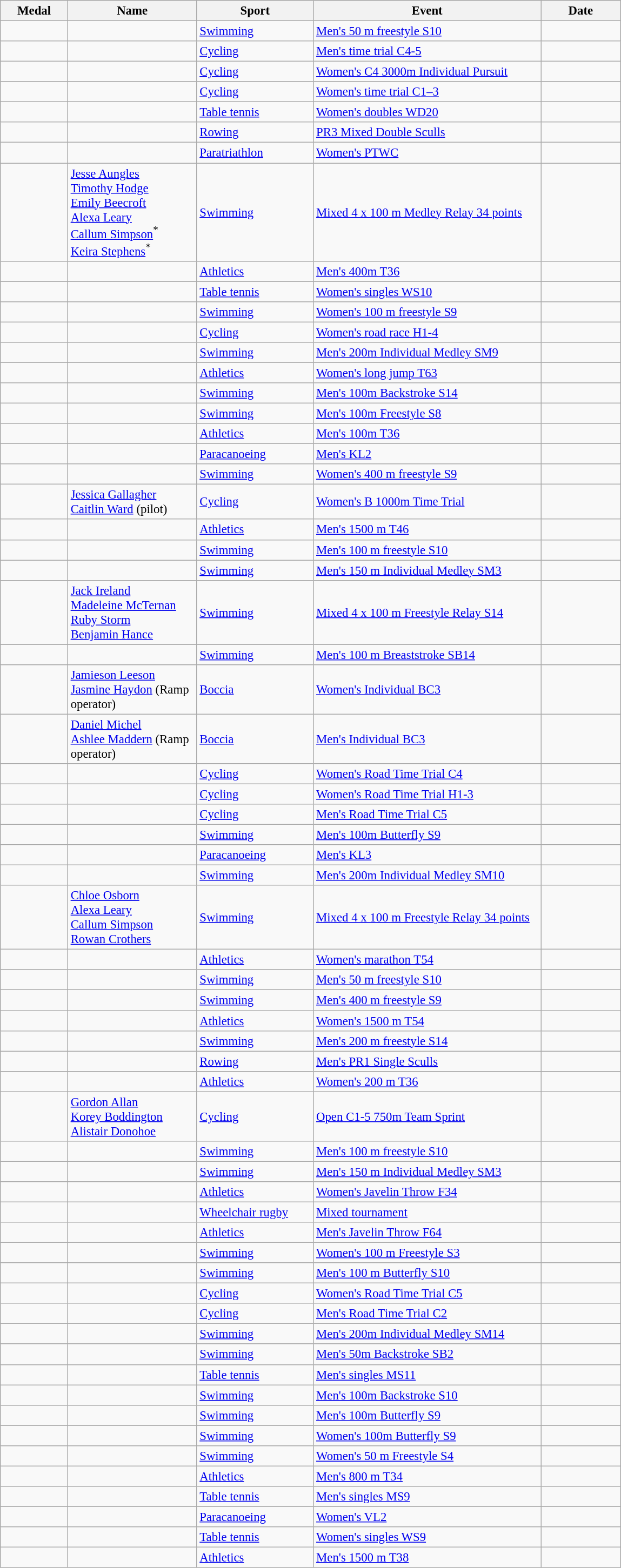<table class="wikitable sortable" style="font-size:95%">
<tr>
<th style="width:5em">Medal</th>
<th style="width:10em">Name</th>
<th style="width:9em">Sport</th>
<th style="width:18em">Event</th>
<th style="width:6em">Date</th>
</tr>
<tr>
<td></td>
<td></td>
<td><a href='#'>Swimming</a></td>
<td><a href='#'>Men's 50 m freestyle S10</a></td>
<td></td>
</tr>
<tr>
<td></td>
<td></td>
<td><a href='#'>Cycling</a></td>
<td><a href='#'>Men's time trial C4-5</a></td>
<td></td>
</tr>
<tr>
<td></td>
<td></td>
<td><a href='#'>Cycling</a></td>
<td><a href='#'>Women's C4 3000m Individual Pursuit</a></td>
<td></td>
</tr>
<tr>
<td></td>
<td></td>
<td><a href='#'>Cycling</a></td>
<td><a href='#'>Women's time trial C1–3</a></td>
<td></td>
</tr>
<tr>
<td></td>
<td> <br> </td>
<td><a href='#'>Table tennis</a></td>
<td><a href='#'>Women's doubles WD20</a></td>
<td></td>
</tr>
<tr>
<td></td>
<td> <br> </td>
<td><a href='#'>Rowing</a></td>
<td><a href='#'>PR3 Mixed Double Sculls</a></td>
<td></td>
</tr>
<tr>
<td></td>
<td></td>
<td><a href='#'>Paratriathlon</a></td>
<td><a href='#'>Women's PTWC</a></td>
<td></td>
</tr>
<tr>
<td></td>
<td><a href='#'>Jesse Aungles</a> <br> <a href='#'>Timothy Hodge</a> <br> <a href='#'>Emily Beecroft</a> <br> <a href='#'>Alexa Leary</a> <br> <a href='#'>Callum Simpson</a><sup>*</sup> <br> <a href='#'>Keira Stephens</a><sup>*</sup></td>
<td><a href='#'>Swimming</a></td>
<td><a href='#'>Mixed 4 x 100 m Medley Relay 34 points</a></td>
<td></td>
</tr>
<tr>
<td></td>
<td></td>
<td><a href='#'>Athletics</a></td>
<td><a href='#'>Men's 400m T36</a></td>
<td></td>
</tr>
<tr>
<td></td>
<td></td>
<td><a href='#'>Table tennis</a></td>
<td><a href='#'>Women's singles WS10</a></td>
<td></td>
</tr>
<tr>
<td></td>
<td></td>
<td><a href='#'>Swimming</a></td>
<td><a href='#'>Women's 100 m freestyle S9</a></td>
<td></td>
</tr>
<tr>
<td></td>
<td></td>
<td><a href='#'>Cycling</a></td>
<td><a href='#'>Women's road race H1-4</a></td>
<td></td>
</tr>
<tr>
<td></td>
<td></td>
<td><a href='#'>Swimming</a></td>
<td><a href='#'>Men's 200m Individual Medley SM9</a></td>
<td></td>
</tr>
<tr>
<td></td>
<td></td>
<td><a href='#'>Athletics</a></td>
<td><a href='#'>Women's long jump T63</a></td>
<td></td>
</tr>
<tr>
<td></td>
<td></td>
<td><a href='#'>Swimming</a></td>
<td><a href='#'>Men's 100m Backstroke S14</a></td>
<td></td>
</tr>
<tr>
<td></td>
<td></td>
<td><a href='#'>Swimming</a></td>
<td><a href='#'>Men's 100m Freestyle S8</a></td>
<td></td>
</tr>
<tr>
<td></td>
<td></td>
<td><a href='#'>Athletics</a></td>
<td><a href='#'>Men's 100m T36</a></td>
<td></td>
</tr>
<tr>
<td></td>
<td></td>
<td><a href='#'>Paracanoeing</a></td>
<td><a href='#'>Men's KL2</a></td>
<td></td>
</tr>
<tr>
<td></td>
<td></td>
<td><a href='#'>Swimming</a></td>
<td><a href='#'>Women's 400 m freestyle S9</a></td>
<td></td>
</tr>
<tr>
<td></td>
<td><a href='#'>Jessica Gallagher</a> <br> <a href='#'>Caitlin Ward</a> (pilot)</td>
<td><a href='#'>Cycling</a></td>
<td><a href='#'>Women's B 1000m Time Trial</a></td>
<td></td>
</tr>
<tr>
<td></td>
<td></td>
<td><a href='#'>Athletics</a></td>
<td><a href='#'>Men's 1500 m T46</a></td>
<td></td>
</tr>
<tr>
<td></td>
<td></td>
<td><a href='#'>Swimming</a></td>
<td><a href='#'>Men's 100 m freestyle S10</a></td>
<td></td>
</tr>
<tr>
<td></td>
<td></td>
<td><a href='#'>Swimming</a></td>
<td><a href='#'>Men's 150 m Individual Medley SM3</a></td>
<td></td>
</tr>
<tr>
<td></td>
<td><a href='#'>Jack Ireland</a> <br> <a href='#'>Madeleine McTernan</a> <br> <a href='#'>Ruby Storm</a> <br> <a href='#'>Benjamin Hance</a></td>
<td><a href='#'>Swimming</a></td>
<td><a href='#'>Mixed 4 x 100 m Freestyle Relay S14</a></td>
<td></td>
</tr>
<tr>
<td></td>
<td></td>
<td><a href='#'>Swimming</a></td>
<td><a href='#'>Men's 100 m Breaststroke SB14</a></td>
<td></td>
</tr>
<tr>
<td></td>
<td><a href='#'>Jamieson Leeson</a> <br> <a href='#'>Jasmine Haydon</a> (Ramp operator)</td>
<td><a href='#'>Boccia</a></td>
<td><a href='#'>Women's Individual BC3</a></td>
<td></td>
</tr>
<tr>
<td></td>
<td><a href='#'>Daniel Michel</a> <br> <a href='#'>Ashlee Maddern</a> (Ramp operator)</td>
<td><a href='#'>Boccia</a></td>
<td><a href='#'>Men's Individual BC3</a></td>
<td></td>
</tr>
<tr>
<td></td>
<td></td>
<td><a href='#'>Cycling</a></td>
<td><a href='#'>Women's Road Time Trial C4</a></td>
<td></td>
</tr>
<tr>
<td></td>
<td></td>
<td><a href='#'>Cycling</a></td>
<td><a href='#'>Women's Road Time Trial H1-3</a></td>
<td></td>
</tr>
<tr>
<td></td>
<td></td>
<td><a href='#'>Cycling</a></td>
<td><a href='#'>Men's Road Time Trial C5</a></td>
<td></td>
</tr>
<tr>
<td></td>
<td></td>
<td><a href='#'>Swimming</a></td>
<td><a href='#'>Men's 100m Butterfly S9</a></td>
<td></td>
</tr>
<tr>
<td></td>
<td></td>
<td><a href='#'>Paracanoeing</a></td>
<td><a href='#'>Men's KL3</a></td>
<td></td>
</tr>
<tr>
<td></td>
<td></td>
<td><a href='#'>Swimming</a></td>
<td><a href='#'>Men's 200m Individual Medley SM10</a></td>
<td></td>
</tr>
<tr>
<td></td>
<td><a href='#'>Chloe Osborn</a> <br> <a href='#'>Alexa Leary</a> <br> <a href='#'>Callum Simpson</a> <br> <a href='#'>Rowan Crothers</a></td>
<td><a href='#'>Swimming</a></td>
<td><a href='#'>Mixed 4 x 100 m Freestyle Relay 34 points</a></td>
<td></td>
</tr>
<tr>
<td></td>
<td></td>
<td><a href='#'>Athletics</a></td>
<td><a href='#'>Women's marathon T54</a></td>
<td></td>
</tr>
<tr>
<td></td>
<td></td>
<td><a href='#'>Swimming</a></td>
<td><a href='#'>Men's 50 m freestyle S10</a></td>
<td></td>
</tr>
<tr>
<td></td>
<td></td>
<td><a href='#'>Swimming</a></td>
<td><a href='#'>Men's 400 m freestyle S9</a></td>
<td></td>
</tr>
<tr>
<td></td>
<td></td>
<td><a href='#'>Athletics</a></td>
<td><a href='#'>Women's 1500 m T54</a></td>
<td></td>
</tr>
<tr>
<td></td>
<td></td>
<td><a href='#'>Swimming</a></td>
<td><a href='#'>Men's 200 m freestyle S14</a></td>
<td></td>
</tr>
<tr>
<td></td>
<td></td>
<td><a href='#'>Rowing</a></td>
<td><a href='#'>Men's PR1 Single Sculls</a></td>
<td></td>
</tr>
<tr>
<td></td>
<td></td>
<td><a href='#'>Athletics</a></td>
<td><a href='#'>Women's 200 m T36</a></td>
<td></td>
</tr>
<tr>
<td></td>
<td><a href='#'>Gordon Allan</a> <br> <a href='#'>Korey Boddington</a> <br> <a href='#'>Alistair Donohoe</a></td>
<td><a href='#'>Cycling</a></td>
<td><a href='#'>Open C1-5 750m Team Sprint</a></td>
<td></td>
</tr>
<tr>
<td></td>
<td></td>
<td><a href='#'>Swimming</a></td>
<td><a href='#'>Men's 100 m freestyle S10</a></td>
<td></td>
</tr>
<tr>
<td></td>
<td></td>
<td><a href='#'>Swimming</a></td>
<td><a href='#'>Men's 150 m Individual Medley SM3</a></td>
<td></td>
</tr>
<tr>
<td></td>
<td></td>
<td><a href='#'>Athletics</a></td>
<td><a href='#'>Women's Javelin Throw F34</a></td>
<td></td>
</tr>
<tr>
<td></td>
<td><br></td>
<td><a href='#'>Wheelchair rugby</a></td>
<td><a href='#'>Mixed tournament</a></td>
<td></td>
</tr>
<tr>
<td></td>
<td></td>
<td><a href='#'>Athletics</a></td>
<td><a href='#'>Men's Javelin Throw F64</a></td>
<td></td>
</tr>
<tr>
<td></td>
<td></td>
<td><a href='#'>Swimming</a></td>
<td><a href='#'>Women's 100 m Freestyle S3</a></td>
<td></td>
</tr>
<tr>
<td></td>
<td></td>
<td><a href='#'>Swimming</a></td>
<td><a href='#'>Men's 100 m Butterfly S10</a></td>
<td></td>
</tr>
<tr>
<td></td>
<td></td>
<td><a href='#'>Cycling</a></td>
<td><a href='#'>Women's Road Time Trial C5</a></td>
<td></td>
</tr>
<tr>
<td></td>
<td></td>
<td><a href='#'>Cycling</a></td>
<td><a href='#'>Men's Road Time Trial C2</a></td>
<td></td>
</tr>
<tr>
<td></td>
<td></td>
<td><a href='#'>Swimming</a></td>
<td><a href='#'>Men's 200m Individual Medley SM14</a></td>
<td></td>
</tr>
<tr>
<td></td>
<td></td>
<td><a href='#'>Swimming</a></td>
<td><a href='#'>Men's 50m Backstroke SB2</a></td>
<td></td>
</tr>
<tr>
<td></td>
<td></td>
<td><a href='#'>Table tennis</a></td>
<td><a href='#'>Men's singles MS11</a></td>
<td></td>
</tr>
<tr>
<td></td>
<td></td>
<td><a href='#'>Swimming</a></td>
<td><a href='#'>Men's 100m Backstroke S10</a></td>
<td></td>
</tr>
<tr>
<td></td>
<td></td>
<td><a href='#'>Swimming</a></td>
<td><a href='#'>Men's 100m Butterfly S9</a></td>
<td></td>
</tr>
<tr>
<td></td>
<td></td>
<td><a href='#'>Swimming</a></td>
<td><a href='#'>Women's 100m Butterfly S9</a></td>
<td></td>
</tr>
<tr>
<td></td>
<td></td>
<td><a href='#'>Swimming</a></td>
<td><a href='#'>Women's 50 m Freestyle S4</a></td>
<td></td>
</tr>
<tr>
<td></td>
<td></td>
<td><a href='#'>Athletics</a></td>
<td><a href='#'>Men's 800 m T34</a></td>
<td></td>
</tr>
<tr>
<td></td>
<td></td>
<td><a href='#'>Table tennis</a></td>
<td><a href='#'>Men's singles MS9</a></td>
<td></td>
</tr>
<tr>
<td></td>
<td></td>
<td><a href='#'>Paracanoeing</a></td>
<td><a href='#'>Women's VL2</a></td>
<td></td>
</tr>
<tr>
<td></td>
<td></td>
<td><a href='#'>Table tennis</a></td>
<td><a href='#'>Women's singles WS9</a></td>
<td></td>
</tr>
<tr>
<td></td>
<td></td>
<td><a href='#'>Athletics</a></td>
<td><a href='#'>Men's 1500 m T38</a></td>
<td></td>
</tr>
</table>
